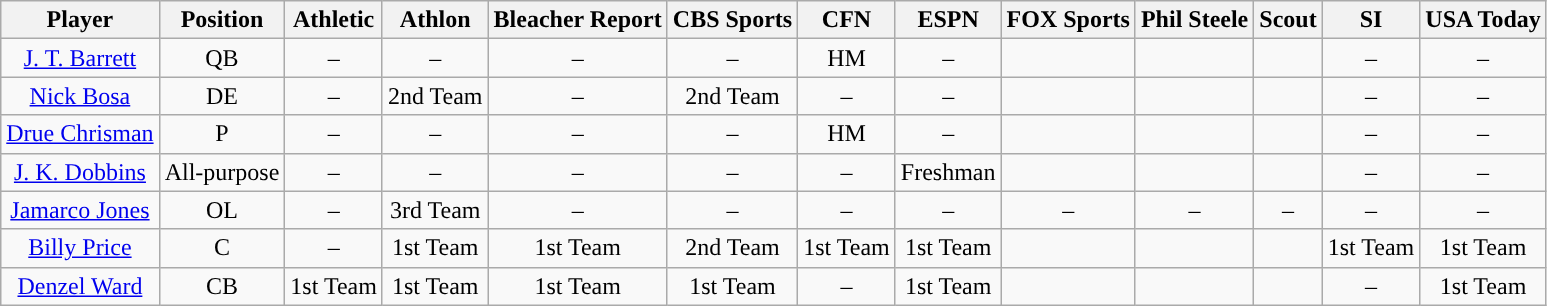<table class="wikitable sortable sortable" style="text-align: center">
<tr>
<th>Player</th>
<th>Position</th>
<th>Athletic</th>
<th>Athlon</th>
<th>Bleacher Report</th>
<th>CBS Sports</th>
<th>CFN</th>
<th>ESPN</th>
<th>FOX Sports</th>
<th>Phil Steele</th>
<th>Scout</th>
<th>SI</th>
<th>USA Today</th>
</tr>
<tr>
<td><a href='#'>J. T. Barrett</a></td>
<td>QB</td>
<td>–</td>
<td>–</td>
<td>–</td>
<td>–</td>
<td>HM</td>
<td>–</td>
<td></td>
<td></td>
<td></td>
<td>–</td>
<td>–</td>
</tr>
<tr>
<td><a href='#'>Nick Bosa</a></td>
<td>DE</td>
<td>–</td>
<td>2nd Team</td>
<td>–</td>
<td>2nd Team</td>
<td>–</td>
<td>–</td>
<td></td>
<td></td>
<td></td>
<td>–</td>
<td>–</td>
</tr>
<tr>
<td><a href='#'>Drue Chrisman</a></td>
<td>P</td>
<td>–</td>
<td>–</td>
<td>–</td>
<td>–</td>
<td>HM</td>
<td>–</td>
<td></td>
<td></td>
<td></td>
<td>–</td>
<td>–</td>
</tr>
<tr>
<td><a href='#'>J. K. Dobbins</a></td>
<td>All-purpose</td>
<td>–</td>
<td>–</td>
<td>–</td>
<td>–</td>
<td>–</td>
<td>Freshman</td>
<td></td>
<td></td>
<td></td>
<td>–</td>
<td>–</td>
</tr>
<tr>
<td><a href='#'>Jamarco Jones</a></td>
<td>OL</td>
<td>–</td>
<td>3rd Team</td>
<td>–</td>
<td>–</td>
<td>–</td>
<td>–</td>
<td>–</td>
<td>–</td>
<td>–</td>
<td>–</td>
<td>–</td>
</tr>
<tr>
<td><a href='#'>Billy Price</a></td>
<td>C</td>
<td>–</td>
<td>1st Team</td>
<td>1st Team</td>
<td>2nd Team</td>
<td>1st Team</td>
<td>1st Team</td>
<td></td>
<td></td>
<td></td>
<td>1st Team</td>
<td>1st Team</td>
</tr>
<tr>
<td><a href='#'>Denzel Ward</a></td>
<td>CB</td>
<td>1st Team</td>
<td>1st Team</td>
<td>1st Team</td>
<td>1st Team</td>
<td>–</td>
<td>1st Team</td>
<td></td>
<td></td>
<td></td>
<td>–</td>
<td>1st Team</td>
</tr>
</table>
